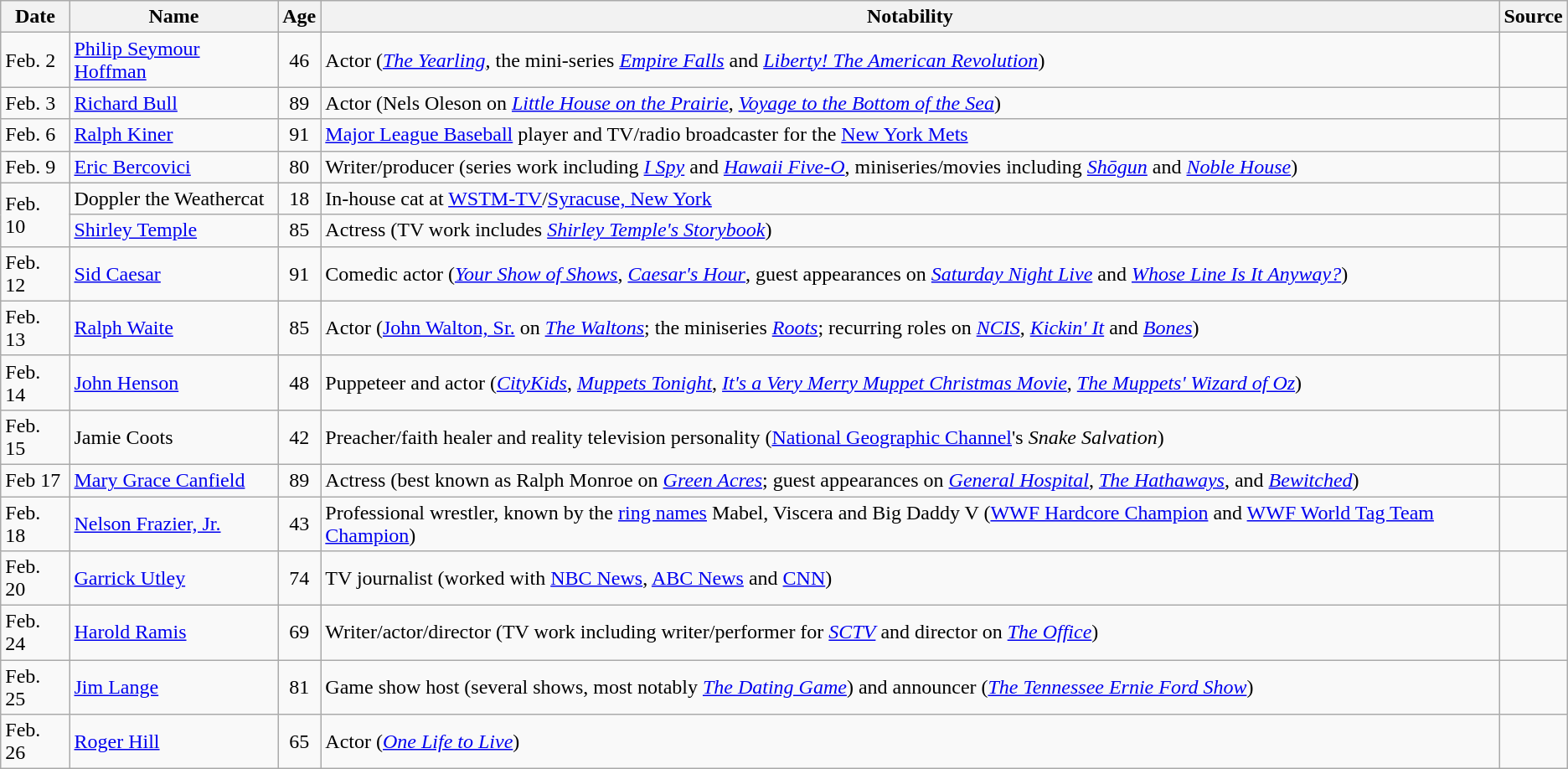<table class="wikitable sortable">
<tr ">
<th>Date</th>
<th>Name</th>
<th>Age</th>
<th class="unsortable">Notability</th>
<th class="unsortable">Source</th>
</tr>
<tr>
<td>Feb. 2</td>
<td><a href='#'>Philip Seymour Hoffman</a></td>
<td style="text-align:center;">46</td>
<td>Actor (<em><a href='#'>The Yearling</a></em>, the mini-series <em><a href='#'>Empire Falls</a></em> and <em><a href='#'>Liberty! The American Revolution</a></em>)</td>
<td></td>
</tr>
<tr>
<td>Feb. 3</td>
<td><a href='#'>Richard Bull</a></td>
<td style="text-align:center;">89</td>
<td>Actor (Nels Oleson on <em><a href='#'>Little House on the Prairie</a></em>, <em><a href='#'>Voyage to the Bottom of the Sea</a></em>)</td>
<td></td>
</tr>
<tr>
<td>Feb. 6</td>
<td><a href='#'>Ralph Kiner</a></td>
<td style="text-align:center;">91</td>
<td><a href='#'>Major League Baseball</a> player and TV/radio broadcaster for the <a href='#'>New York Mets</a></td>
<td></td>
</tr>
<tr>
<td>Feb. 9</td>
<td><a href='#'>Eric Bercovici</a></td>
<td style="text-align:center;">80</td>
<td>Writer/producer (series work including <em><a href='#'>I Spy</a></em> and <em><a href='#'>Hawaii Five-O</a></em>, miniseries/movies including <em><a href='#'>Shōgun</a></em> and <em><a href='#'>Noble House</a></em>)</td>
<td></td>
</tr>
<tr>
<td rowspan=2>Feb. 10</td>
<td>Doppler the Weathercat</td>
<td style="text-align:center;">18</td>
<td>In-house cat at <a href='#'>WSTM-TV</a>/<a href='#'>Syracuse, New York</a></td>
<td></td>
</tr>
<tr>
<td><a href='#'>Shirley Temple</a></td>
<td style="text-align:center;">85</td>
<td>Actress (TV work includes <em><a href='#'>Shirley Temple's Storybook</a></em>)</td>
<td></td>
</tr>
<tr>
<td>Feb. 12</td>
<td><a href='#'>Sid Caesar</a></td>
<td style="text-align:center;">91</td>
<td>Comedic actor (<em><a href='#'>Your Show of Shows</a></em>, <em><a href='#'>Caesar's Hour</a></em>, guest appearances on <em><a href='#'>Saturday Night Live</a></em> and <em><a href='#'>Whose Line Is It Anyway?</a></em>)</td>
<td></td>
</tr>
<tr>
<td>Feb. 13</td>
<td><a href='#'>Ralph Waite</a></td>
<td style="text-align:center;">85</td>
<td>Actor (<a href='#'>John Walton, Sr.</a> on <em><a href='#'>The Waltons</a></em>; the miniseries <em><a href='#'>Roots</a></em>; recurring roles on <em><a href='#'>NCIS</a></em>, <em><a href='#'>Kickin' It</a></em> and <em><a href='#'>Bones</a></em>)</td>
<td></td>
</tr>
<tr>
<td>Feb. 14</td>
<td><a href='#'>John Henson</a></td>
<td style="text-align:center;">48</td>
<td>Puppeteer and actor (<em><a href='#'>CityKids</a></em>, <em><a href='#'>Muppets Tonight</a></em>, <em><a href='#'>It's a Very Merry Muppet Christmas Movie</a></em>, <em><a href='#'>The Muppets' Wizard of Oz</a></em>)</td>
<td></td>
</tr>
<tr>
<td>Feb. 15</td>
<td>Jamie Coots</td>
<td style="text-align:center;">42</td>
<td>Preacher/faith healer and reality television personality (<a href='#'>National Geographic Channel</a>'s <em>Snake Salvation</em>)</td>
<td></td>
</tr>
<tr>
<td>Feb 17</td>
<td><a href='#'>Mary Grace Canfield</a></td>
<td style="text-align:center;">89</td>
<td>Actress (best known as Ralph Monroe on <em><a href='#'>Green Acres</a></em>; guest appearances on <em><a href='#'>General Hospital</a></em>, <em><a href='#'>The Hathaways</a></em>, and <em><a href='#'>Bewitched</a></em>)</td>
<td></td>
</tr>
<tr>
<td>Feb. 18</td>
<td><a href='#'>Nelson Frazier, Jr.</a></td>
<td style="text-align:center;">43</td>
<td>Professional wrestler, known by the <a href='#'>ring names</a>  Mabel, Viscera and Big Daddy V (<a href='#'>WWF Hardcore Champion</a> and <a href='#'>WWF World Tag Team Champion</a>)</td>
<td></td>
</tr>
<tr>
<td>Feb. 20</td>
<td><a href='#'>Garrick Utley</a></td>
<td style="text-align:center;">74</td>
<td>TV journalist (worked with <a href='#'>NBC News</a>, <a href='#'>ABC News</a> and <a href='#'>CNN</a>)</td>
<td></td>
</tr>
<tr>
<td>Feb. 24</td>
<td><a href='#'>Harold Ramis</a></td>
<td style="text-align:center;">69</td>
<td>Writer/actor/director (TV work including writer/performer for <em><a href='#'>SCTV</a></em> and director on <em><a href='#'>The Office</a></em>)</td>
<td></td>
</tr>
<tr>
<td>Feb. 25</td>
<td><a href='#'>Jim Lange</a></td>
<td style="text-align:center;">81</td>
<td>Game show host (several shows, most notably <em><a href='#'>The Dating Game</a></em>) and announcer (<em><a href='#'>The Tennessee Ernie Ford Show</a></em>)</td>
<td></td>
</tr>
<tr>
<td>Feb. 26</td>
<td><a href='#'>Roger Hill</a></td>
<td style="text-align:center;">65</td>
<td>Actor (<em><a href='#'>One Life to Live</a></em>)</td>
<td></td>
</tr>
</table>
